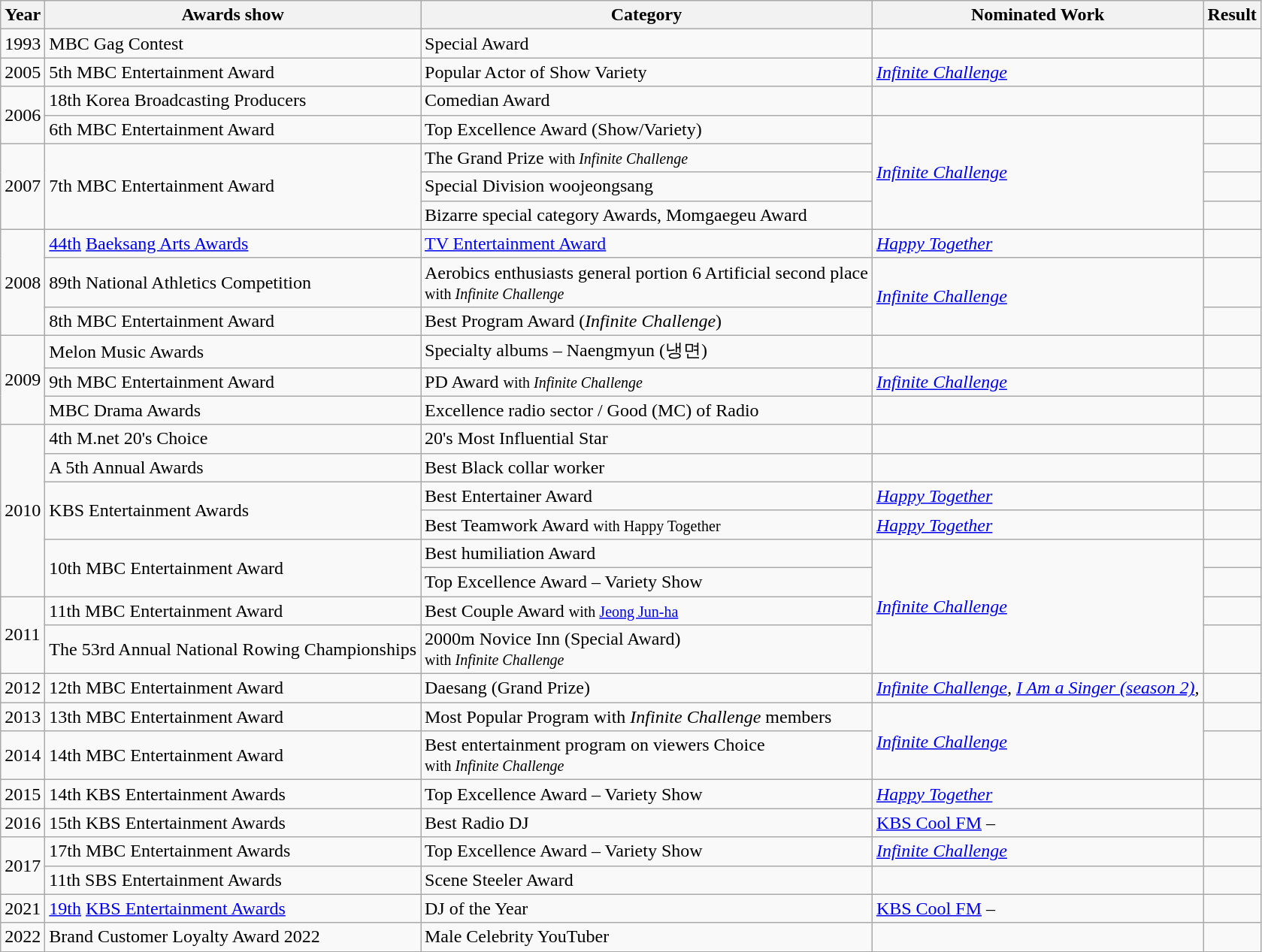<table class="wikitable">
<tr>
<th>Year</th>
<th>Awards show</th>
<th>Category</th>
<th>Nominated Work</th>
<th>Result</th>
</tr>
<tr>
<td>1993</td>
<td>MBC Gag Contest</td>
<td>Special Award</td>
<td></td>
<td></td>
</tr>
<tr>
<td>2005</td>
<td>5th MBC Entertainment Award</td>
<td>Popular Actor of Show Variety</td>
<td><em><a href='#'>Infinite Challenge</a></em></td>
<td></td>
</tr>
<tr>
<td rowspan=2>2006</td>
<td>18th Korea Broadcasting Producers</td>
<td>Comedian Award</td>
<td></td>
<td></td>
</tr>
<tr>
<td>6th MBC Entertainment Award</td>
<td>Top Excellence Award (Show/Variety)</td>
<td rowspan="4"><em><a href='#'>Infinite Challenge</a></em></td>
<td></td>
</tr>
<tr>
<td rowspan=3>2007</td>
<td rowspan=3>7th MBC Entertainment Award</td>
<td>The Grand Prize <small>with <em>Infinite Challenge</em></small></td>
<td></td>
</tr>
<tr>
<td>Special Division woojeongsang</td>
<td></td>
</tr>
<tr>
<td>Bizarre special category Awards, Momgaegeu Award</td>
<td></td>
</tr>
<tr>
<td rowspan=3>2008</td>
<td><a href='#'>44th</a> <a href='#'>Baeksang Arts Awards</a></td>
<td><a href='#'>TV Entertainment Award</a></td>
<td><em><a href='#'>Happy Together</a></em></td>
<td></td>
</tr>
<tr>
<td>89th National Athletics Competition</td>
<td>Aerobics enthusiasts general portion 6 Artificial second place <br><small>with <em>Infinite Challenge</em></small></td>
<td rowspan="2"><em><a href='#'>Infinite Challenge</a></em></td>
<td></td>
</tr>
<tr>
<td>8th MBC Entertainment Award</td>
<td>Best Program Award (<em>Infinite Challenge</em>)</td>
<td></td>
</tr>
<tr>
<td rowspan=3>2009</td>
<td>Melon Music Awards</td>
<td>Specialty albums – Naengmyun (냉면)</td>
<td></td>
<td></td>
</tr>
<tr>
<td>9th MBC Entertainment Award</td>
<td>PD Award <small>with <em>Infinite Challenge</em> </small></td>
<td><em><a href='#'>Infinite Challenge</a></em></td>
<td></td>
</tr>
<tr>
<td>MBC Drama Awards</td>
<td>Excellence radio sector / Good (MC) of Radio</td>
<td><em></em></td>
<td></td>
</tr>
<tr>
<td rowspan=6>2010</td>
<td>4th M.net 20's Choice</td>
<td>20's Most Influential Star</td>
<td></td>
<td></td>
</tr>
<tr>
<td>A 5th Annual Awards</td>
<td>Best Black collar worker</td>
<td></td>
<td></td>
</tr>
<tr>
<td rowspan=2>KBS Entertainment Awards</td>
<td>Best Entertainer Award</td>
<td><em><a href='#'>Happy Together</a></em></td>
<td></td>
</tr>
<tr>
<td>Best Teamwork Award <small>with Happy Together</small></td>
<td><em><a href='#'>Happy Together</a></em></td>
<td></td>
</tr>
<tr>
<td rowspan=2>10th MBC Entertainment Award</td>
<td>Best humiliation Award</td>
<td rowspan="4"><em><a href='#'>Infinite Challenge</a></em></td>
<td></td>
</tr>
<tr>
<td>Top Excellence Award – Variety Show</td>
<td></td>
</tr>
<tr>
<td rowspan=2>2011</td>
<td>11th MBC Entertainment Award</td>
<td>Best Couple Award <small>with <a href='#'>Jeong Jun-ha</a></small></td>
<td></td>
</tr>
<tr>
<td>The 53rd Annual National Rowing Championships</td>
<td>2000m Novice Inn (Special Award)<br><small>with <em>Infinite Challenge</em> </small></td>
<td></td>
</tr>
<tr>
<td>2012</td>
<td>12th MBC Entertainment Award</td>
<td>Daesang (Grand Prize)</td>
<td><em><a href='#'>Infinite Challenge</a>, <a href='#'>I Am a Singer (season 2)</a>, </em></td>
<td></td>
</tr>
<tr>
<td>2013</td>
<td>13th MBC Entertainment Award</td>
<td>Most Popular Program with <em>Infinite Challenge</em> members</td>
<td rowspan="2"><em><a href='#'>Infinite Challenge</a></em></td>
<td></td>
</tr>
<tr>
<td>2014</td>
<td>14th MBC Entertainment Award</td>
<td>Best entertainment program on viewers Choice <br><small>with <em>Infinite Challenge</em></small></td>
<td></td>
</tr>
<tr>
<td>2015</td>
<td>14th KBS Entertainment Awards</td>
<td>Top Excellence Award – Variety Show</td>
<td><em><a href='#'>Happy Together</a></em></td>
<td></td>
</tr>
<tr>
<td>2016</td>
<td>15th KBS Entertainment Awards</td>
<td>Best Radio DJ</td>
<td><a href='#'>KBS Cool FM</a>  – <em></em></td>
<td></td>
</tr>
<tr>
<td rowspan="2">2017</td>
<td>17th MBC Entertainment Awards</td>
<td>Top Excellence Award – Variety Show</td>
<td><em><a href='#'>Infinite Challenge</a></em></td>
<td></td>
</tr>
<tr>
<td>11th SBS Entertainment Awards</td>
<td>Scene Steeler Award</td>
<td><em></em></td>
<td></td>
</tr>
<tr>
<td>2021</td>
<td><a href='#'>19th</a> <a href='#'>KBS Entertainment Awards</a></td>
<td>DJ of the Year</td>
<td><a href='#'>KBS Cool FM</a>  – <em></em></td>
<td></td>
</tr>
<tr>
<td>2022</td>
<td>Brand Customer Loyalty Award 2022</td>
<td>Male Celebrity YouTuber</td>
<td></td>
<td></td>
</tr>
</table>
